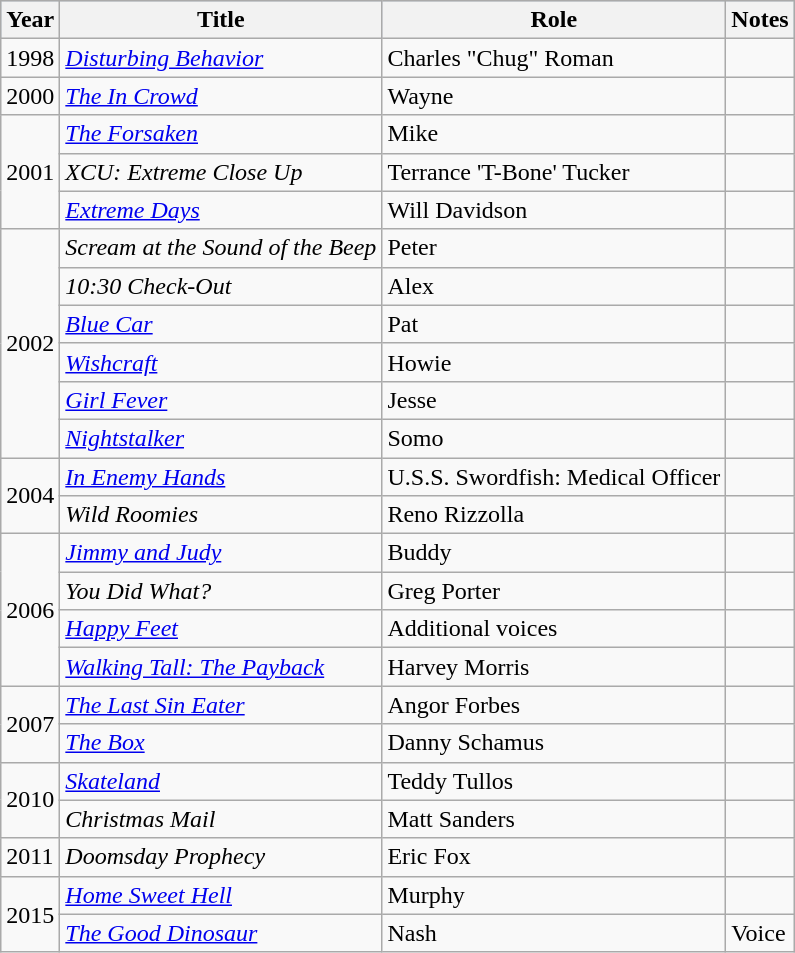<table class="wikitable sortable">
<tr style="background:#B0C4DE;">
<th>Year</th>
<th>Title</th>
<th>Role</th>
<th class="unsortable">Notes</th>
</tr>
<tr>
<td>1998</td>
<td><em><a href='#'>Disturbing Behavior</a></em></td>
<td>Charles "Chug" Roman</td>
<td></td>
</tr>
<tr>
<td>2000</td>
<td data-sort-value="In Crowd, The"><em><a href='#'>The In Crowd</a></em></td>
<td>Wayne</td>
<td></td>
</tr>
<tr>
<td rowspan="3">2001</td>
<td data-sort-value="Forsaken, The"><em><a href='#'>The Forsaken</a></em></td>
<td>Mike</td>
<td></td>
</tr>
<tr>
<td><em>XCU: Extreme Close Up</em></td>
<td>Terrance 'T-Bone' Tucker</td>
<td></td>
</tr>
<tr>
<td><em><a href='#'>Extreme Days</a></em></td>
<td>Will Davidson</td>
<td></td>
</tr>
<tr>
<td rowspan="6">2002</td>
<td><em>Scream at the Sound of the Beep</em></td>
<td>Peter</td>
<td></td>
</tr>
<tr>
<td><em>10:30 Check-Out</em></td>
<td>Alex</td>
<td></td>
</tr>
<tr>
<td><em><a href='#'>Blue Car</a></em></td>
<td>Pat</td>
<td></td>
</tr>
<tr>
<td><em><a href='#'>Wishcraft</a></em></td>
<td>Howie</td>
<td></td>
</tr>
<tr>
<td><em><a href='#'>Girl Fever</a></em></td>
<td>Jesse</td>
<td></td>
</tr>
<tr>
<td><em><a href='#'>Nightstalker</a></em></td>
<td>Somo</td>
<td></td>
</tr>
<tr>
<td rowspan="2">2004</td>
<td><em><a href='#'>In Enemy Hands</a></em></td>
<td>U.S.S. Swordfish: Medical Officer</td>
<td></td>
</tr>
<tr>
<td><em>Wild Roomies</em></td>
<td>Reno Rizzolla</td>
<td></td>
</tr>
<tr>
<td rowspan="4">2006</td>
<td><em><a href='#'>Jimmy and Judy</a></em></td>
<td>Buddy</td>
<td></td>
</tr>
<tr>
<td><em>You Did What?</em></td>
<td>Greg Porter</td>
<td></td>
</tr>
<tr>
<td><em><a href='#'>Happy Feet</a></em></td>
<td>Additional voices</td>
<td></td>
</tr>
<tr>
<td><em><a href='#'>Walking Tall: The Payback</a></em></td>
<td>Harvey Morris</td>
<td></td>
</tr>
<tr>
<td rowspan="2">2007</td>
<td data-sort-value="Last Sin Eater, The"><em><a href='#'>The Last Sin Eater</a></em></td>
<td>Angor Forbes</td>
<td></td>
</tr>
<tr>
<td data-sort-value="Box, The"><em><a href='#'>The Box</a></em></td>
<td>Danny Schamus</td>
<td></td>
</tr>
<tr>
<td rowspan="2">2010</td>
<td><em><a href='#'>Skateland</a></em></td>
<td>Teddy Tullos</td>
<td></td>
</tr>
<tr>
<td><em>Christmas Mail</em></td>
<td>Matt Sanders</td>
<td></td>
</tr>
<tr>
<td>2011</td>
<td><em>Doomsday Prophecy</em></td>
<td>Eric Fox</td>
<td></td>
</tr>
<tr>
<td rowspan ="2">2015</td>
<td><em><a href='#'>Home Sweet Hell</a></em></td>
<td>Murphy</td>
<td></td>
</tr>
<tr>
<td data-sort-value="Good Dinosaur, The"><em><a href='#'>The Good Dinosaur</a></em></td>
<td>Nash</td>
<td>Voice</td>
</tr>
</table>
